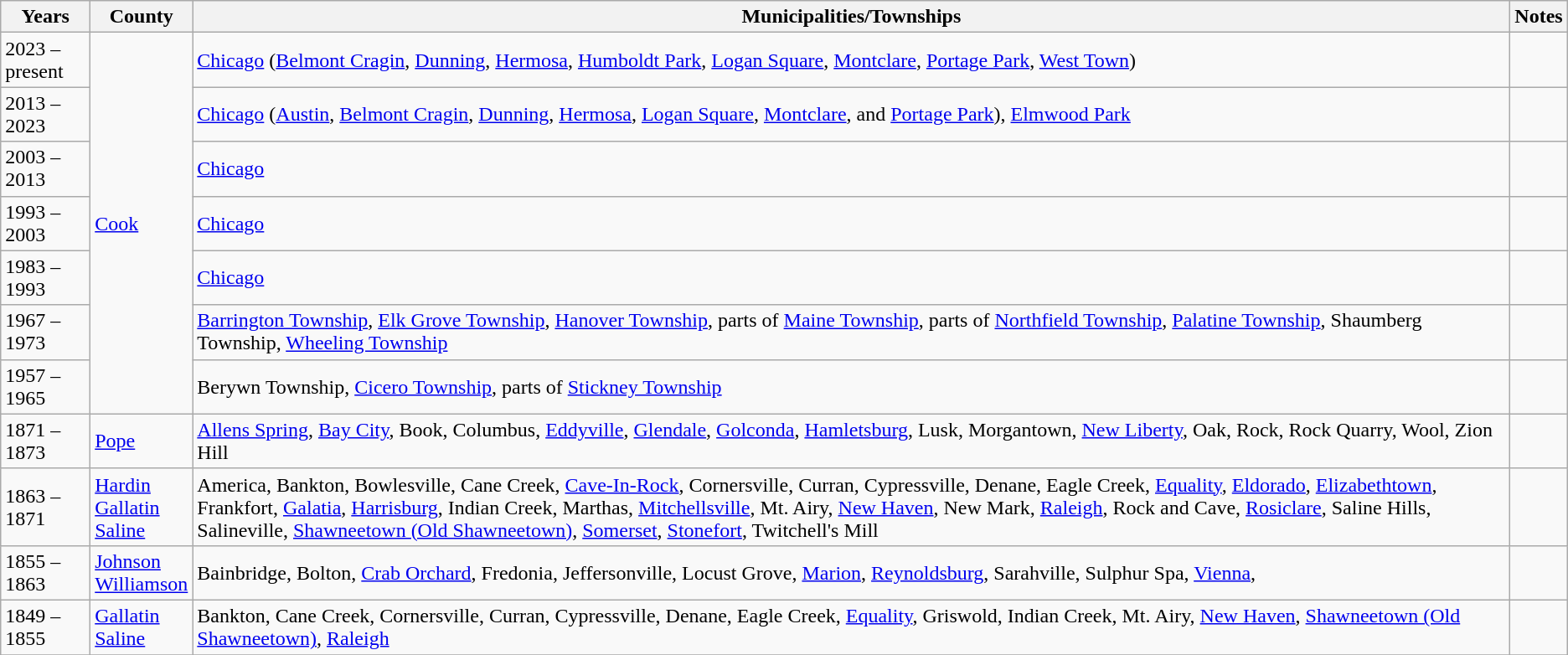<table class=wikitable>
<tr valign=bottom>
<th>Years</th>
<th>County</th>
<th>Municipalities/Townships</th>
<th>Notes</th>
</tr>
<tr>
<td>2023 – present</td>
<td rowspan=7><a href='#'>Cook</a></td>
<td><a href='#'>Chicago</a> (<a href='#'>Belmont Cragin</a>, <a href='#'>Dunning</a>, <a href='#'>Hermosa</a>, <a href='#'>Humboldt Park</a>, <a href='#'>Logan Square</a>, <a href='#'>Montclare</a>, <a href='#'>Portage Park</a>, <a href='#'>West Town</a>)</td>
<td></td>
</tr>
<tr>
<td>2013 – 2023</td>
<td><a href='#'>Chicago</a> (<a href='#'>Austin</a>, <a href='#'>Belmont Cragin</a>, <a href='#'>Dunning</a>, <a href='#'>Hermosa</a>, <a href='#'>Logan Square</a>, <a href='#'>Montclare</a>, and <a href='#'>Portage Park</a>), <a href='#'>Elmwood Park</a></td>
<td></td>
</tr>
<tr>
<td>2003 – 2013</td>
<td><a href='#'>Chicago</a></td>
<td></td>
</tr>
<tr>
<td>1993 – 2003</td>
<td><a href='#'>Chicago</a></td>
<td></td>
</tr>
<tr>
<td>1983 – 1993</td>
<td><a href='#'>Chicago</a></td>
<td></td>
</tr>
<tr>
<td>1967 – 1973</td>
<td><a href='#'>Barrington Township</a>, <a href='#'>Elk Grove Township</a>, <a href='#'>Hanover Township</a>, parts of <a href='#'>Maine Township</a>, parts of <a href='#'>Northfield Township</a>, <a href='#'>Palatine Township</a>, Shaumberg Township, <a href='#'>Wheeling Township</a></td>
<td></td>
</tr>
<tr>
<td>1957 – 1965</td>
<td>Berywn Township, <a href='#'>Cicero Township</a>, parts of <a href='#'>Stickney Township</a></td>
<td></td>
</tr>
<tr>
<td>1871 – 1873</td>
<td><a href='#'>Pope</a></td>
<td><a href='#'>Allens Spring</a>, <a href='#'>Bay City</a>, Book, Columbus, <a href='#'>Eddyville</a>, <a href='#'>Glendale</a>, <a href='#'>Golconda</a>, <a href='#'>Hamletsburg</a>, Lusk, Morgantown, <a href='#'>New Liberty</a>, Oak, Rock, Rock Quarry, Wool, Zion Hill</td>
<td></td>
</tr>
<tr>
<td>1863 – 1871</td>
<td><a href='#'>Hardin</a><br><a href='#'>Gallatin</a><br><a href='#'>Saline</a></td>
<td>America, Bankton, Bowlesville, Cane Creek, <a href='#'>Cave-In-Rock</a>, Cornersville, Curran, Cypressville, Denane, Eagle Creek, <a href='#'>Equality</a>, <a href='#'>Eldorado</a>, <a href='#'>Elizabethtown</a>, Frankfort, <a href='#'>Galatia</a>, <a href='#'>Harrisburg</a>, Indian Creek, Marthas, <a href='#'>Mitchellsville</a>, Mt. Airy, <a href='#'>New Haven</a>, New Mark, <a href='#'>Raleigh</a>, Rock and Cave, <a href='#'>Rosiclare</a>, Saline Hills, Salineville, <a href='#'>Shawneetown (Old Shawneetown)</a>, <a href='#'>Somerset</a>, <a href='#'>Stonefort</a>, Twitchell's Mill</td>
<td></td>
</tr>
<tr>
<td>1855 – 1863</td>
<td><a href='#'>Johnson</a><br><a href='#'>Williamson</a></td>
<td>Bainbridge, Bolton, <a href='#'>Crab Orchard</a>, Fredonia, Jeffersonville, Locust Grove, <a href='#'>Marion</a>, <a href='#'>Reynoldsburg</a>, Sarahville, Sulphur Spa, <a href='#'>Vienna</a>,</td>
<td></td>
</tr>
<tr>
<td>1849 – 1855</td>
<td><a href='#'>Gallatin</a><br><a href='#'>Saline</a></td>
<td>Bankton, Cane Creek, Cornersville, Curran, Cypressville, Denane, Eagle Creek, <a href='#'>Equality</a>, Griswold, Indian Creek, Mt. Airy, <a href='#'>New Haven</a>, <a href='#'>Shawneetown (Old Shawneetown)</a>, <a href='#'>Raleigh</a></td>
<td></td>
</tr>
<tr>
</tr>
</table>
